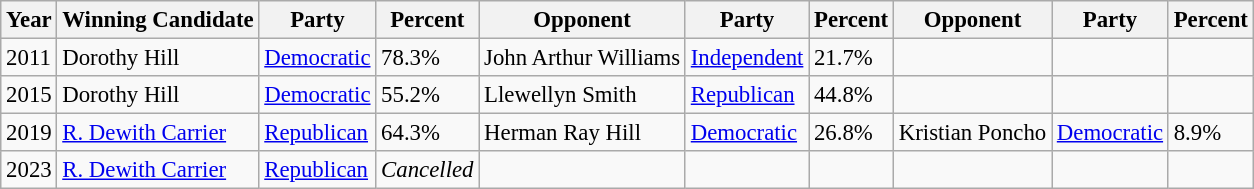<table class="wikitable" style="margin:0.5em auto; font-size:95%;">
<tr>
<th>Year</th>
<th>Winning Candidate</th>
<th>Party</th>
<th>Percent</th>
<th>Opponent</th>
<th>Party</th>
<th>Percent</th>
<th>Opponent</th>
<th>Party</th>
<th>Percent</th>
</tr>
<tr>
<td>2011</td>
<td>Dorothy Hill</td>
<td><a href='#'>Democratic</a></td>
<td>78.3%</td>
<td>John Arthur Williams</td>
<td><a href='#'>Independent</a></td>
<td>21.7%</td>
<td></td>
<td></td>
<td></td>
</tr>
<tr>
<td>2015</td>
<td>Dorothy Hill</td>
<td><a href='#'>Democratic</a></td>
<td>55.2%</td>
<td>Llewellyn Smith</td>
<td><a href='#'>Republican</a></td>
<td>44.8%</td>
<td></td>
<td></td>
<td></td>
</tr>
<tr>
<td>2019</td>
<td><a href='#'>R. Dewith Carrier</a></td>
<td><a href='#'>Republican</a></td>
<td>64.3%</td>
<td>Herman Ray Hill</td>
<td><a href='#'>Democratic</a></td>
<td>26.8%</td>
<td>Kristian Poncho</td>
<td><a href='#'>Democratic</a></td>
<td>8.9%</td>
</tr>
<tr>
<td>2023</td>
<td><a href='#'>R. Dewith Carrier</a></td>
<td><a href='#'>Republican</a></td>
<td><em>Cancelled</em></td>
<td></td>
<td></td>
<td></td>
<td></td>
<td></td>
<td></td>
</tr>
</table>
